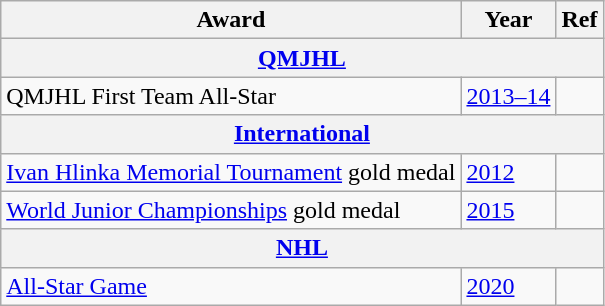<table class="wikitable">
<tr>
<th>Award</th>
<th>Year</th>
<th>Ref</th>
</tr>
<tr>
<th colspan="3"><a href='#'>QMJHL</a></th>
</tr>
<tr>
<td>QMJHL First Team All-Star</td>
<td><a href='#'>2013–14</a></td>
<td></td>
</tr>
<tr>
<th colspan="3"><a href='#'>International</a></th>
</tr>
<tr>
<td><a href='#'>Ivan Hlinka Memorial Tournament</a> gold medal</td>
<td><a href='#'>2012</a></td>
<td></td>
</tr>
<tr>
<td><a href='#'>World Junior Championships</a> gold medal</td>
<td><a href='#'>2015</a></td>
<td></td>
</tr>
<tr>
<th colspan="3"><a href='#'>NHL</a></th>
</tr>
<tr>
<td><a href='#'>All-Star Game</a></td>
<td><a href='#'>2020</a></td>
<td></td>
</tr>
</table>
